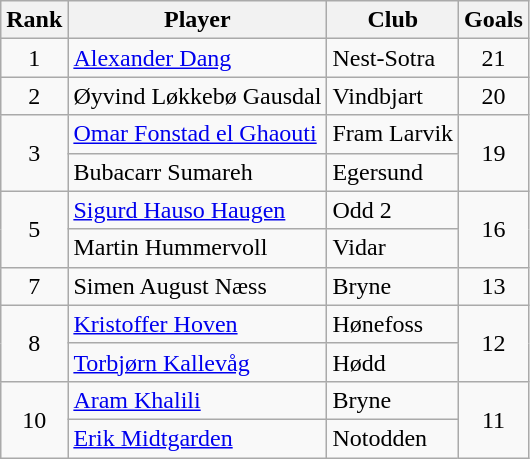<table class="wikitable" style="text-align:center">
<tr>
<th>Rank</th>
<th>Player</th>
<th>Club</th>
<th>Goals</th>
</tr>
<tr>
<td rowspan="1">1</td>
<td align="left"> <a href='#'>Alexander Dang</a></td>
<td align="left">Nest-Sotra</td>
<td rowspan="1">21</td>
</tr>
<tr>
<td rowspan="1">2</td>
<td align="left"> Øyvind Løkkebø Gausdal</td>
<td align="left">Vindbjart</td>
<td rowspan="1">20</td>
</tr>
<tr>
<td rowspan="2">3</td>
<td align="left"> <a href='#'>Omar Fonstad el Ghaouti</a></td>
<td align="left">Fram Larvik</td>
<td rowspan="2">19</td>
</tr>
<tr>
<td align="left"> Bubacarr Sumareh</td>
<td align="left">Egersund</td>
</tr>
<tr>
<td rowspan="2">5</td>
<td align="left"> <a href='#'>Sigurd Hauso Haugen</a></td>
<td align="left">Odd 2</td>
<td rowspan="2">16</td>
</tr>
<tr>
<td align="left"> Martin Hummervoll</td>
<td align="left">Vidar</td>
</tr>
<tr>
<td rowspan="1">7</td>
<td align="left"> Simen August Næss</td>
<td align="left">Bryne</td>
<td rowspan="1">13</td>
</tr>
<tr>
<td rowspan="2">8</td>
<td align="left"> <a href='#'>Kristoffer Hoven</a></td>
<td align="left">Hønefoss</td>
<td rowspan="2">12</td>
</tr>
<tr>
<td align="left"> <a href='#'>Torbjørn Kallevåg</a></td>
<td align="left">Hødd</td>
</tr>
<tr>
<td rowspan="2">10</td>
<td align="left"> <a href='#'>Aram Khalili</a></td>
<td align="left">Bryne</td>
<td rowspan="2">11</td>
</tr>
<tr>
<td align="left"> <a href='#'>Erik Midtgarden</a></td>
<td align="left">Notodden</td>
</tr>
</table>
